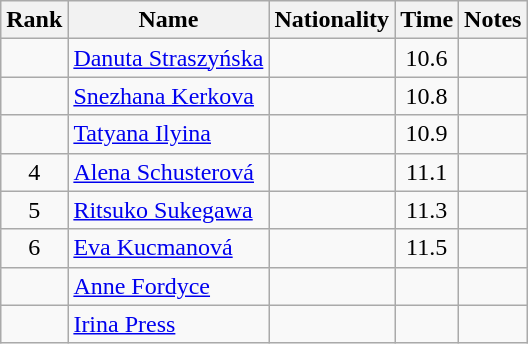<table class="wikitable sortable" style="text-align:center">
<tr>
<th>Rank</th>
<th>Name</th>
<th>Nationality</th>
<th>Time</th>
<th>Notes</th>
</tr>
<tr>
<td></td>
<td align=left><a href='#'>Danuta Straszyńska</a></td>
<td align=left></td>
<td>10.6</td>
<td></td>
</tr>
<tr>
<td></td>
<td align=left><a href='#'>Snezhana Kerkova</a></td>
<td align=left></td>
<td>10.8</td>
<td></td>
</tr>
<tr>
<td></td>
<td align=left><a href='#'>Tatyana Ilyina</a></td>
<td align=left></td>
<td>10.9</td>
<td></td>
</tr>
<tr>
<td>4</td>
<td align=left><a href='#'>Alena Schusterová</a></td>
<td align=left></td>
<td>11.1</td>
<td></td>
</tr>
<tr>
<td>5</td>
<td align=left><a href='#'>Ritsuko Sukegawa</a></td>
<td align=left></td>
<td>11.3</td>
<td></td>
</tr>
<tr>
<td>6</td>
<td align=left><a href='#'>Eva Kucmanová</a></td>
<td align=left></td>
<td>11.5</td>
<td></td>
</tr>
<tr>
<td></td>
<td align=left><a href='#'>Anne Fordyce</a></td>
<td align=left></td>
<td></td>
<td></td>
</tr>
<tr>
<td></td>
<td align=left><a href='#'>Irina Press</a></td>
<td align=left></td>
<td></td>
<td></td>
</tr>
</table>
